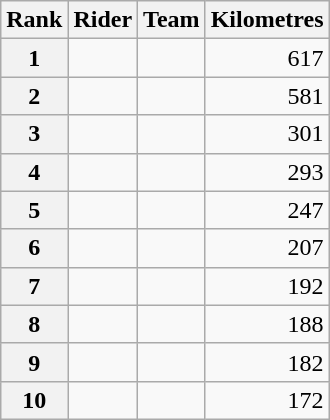<table class="wikitable" margin-bottom:0;">
<tr>
<th scope="col">Rank</th>
<th scope="col">Rider</th>
<th scope="col">Team</th>
<th scope="col">Kilometres</th>
</tr>
<tr>
<th scope="row">1</th>
<td></td>
<td></td>
<td align="right">617</td>
</tr>
<tr>
<th scope="row">2</th>
<td></td>
<td></td>
<td align="right">581</td>
</tr>
<tr>
<th scope="row">3</th>
<td></td>
<td></td>
<td align="right">301</td>
</tr>
<tr>
<th scope="row">4</th>
<td> </td>
<td></td>
<td align="right">293</td>
</tr>
<tr>
<th scope="row">5</th>
<td></td>
<td></td>
<td align="right">247</td>
</tr>
<tr>
<th scope="row">6</th>
<td></td>
<td></td>
<td align="right">207</td>
</tr>
<tr>
<th scope="row">7</th>
<td></td>
<td></td>
<td align="right">192</td>
</tr>
<tr>
<th scope="row">8</th>
<td></td>
<td></td>
<td align="right">188</td>
</tr>
<tr>
<th scope="row">9</th>
<td></td>
<td></td>
<td align="right">182</td>
</tr>
<tr>
<th scope="row">10</th>
<td></td>
<td></td>
<td align="right">172</td>
</tr>
</table>
